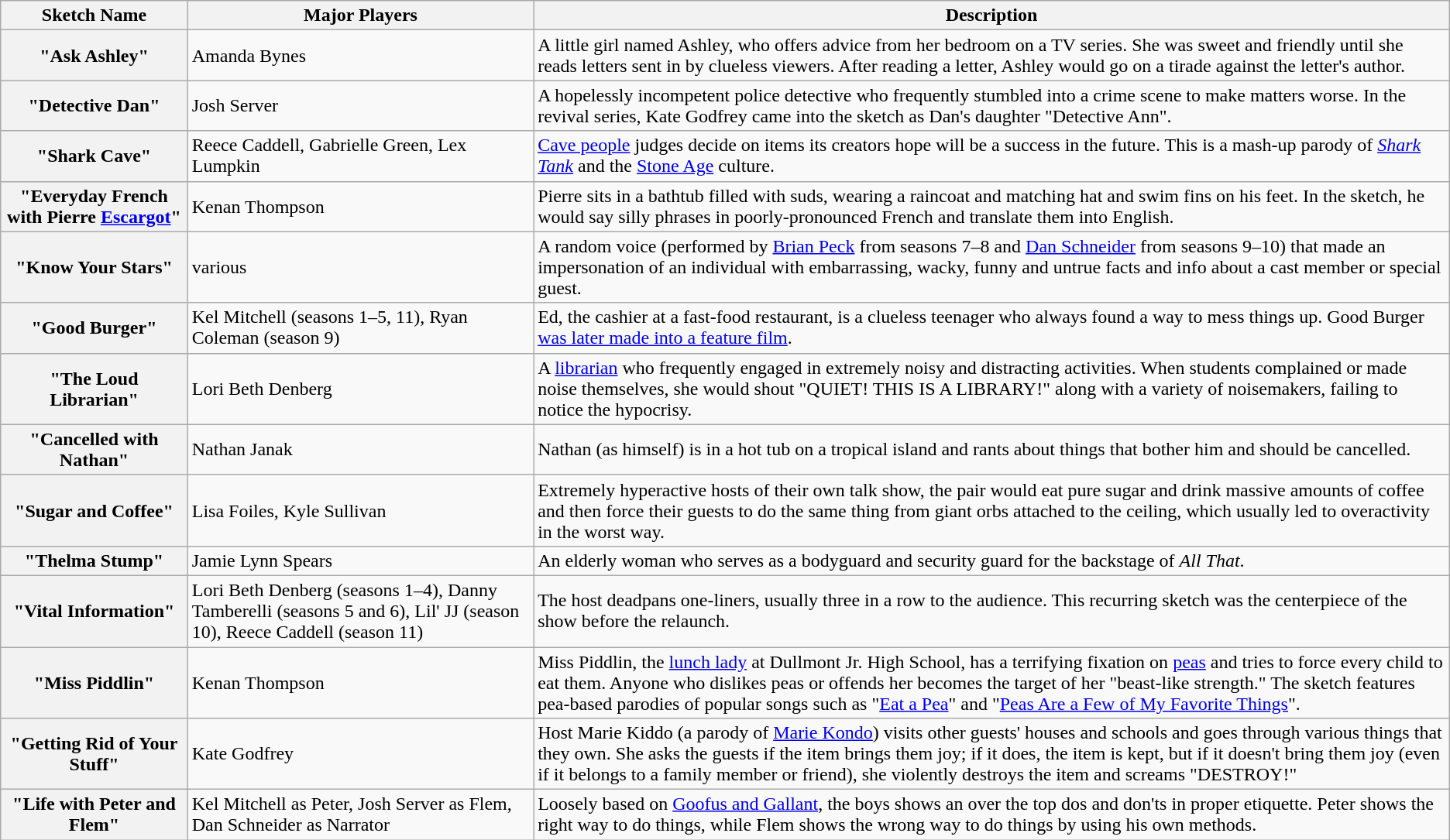<table class="wikitable sortable">
<tr>
<th>Sketch Name</th>
<th>Major Players</th>
<th>Description</th>
</tr>
<tr>
<th>"Ask Ashley"</th>
<td>Amanda Bynes</td>
<td>A little girl named Ashley, who offers advice from her bedroom on a TV series. She was sweet and friendly until she reads letters sent in by clueless viewers. After reading a letter, Ashley would go on a tirade against the letter's author.</td>
</tr>
<tr>
<th>"Detective Dan"</th>
<td>Josh Server</td>
<td>A hopelessly incompetent police detective who frequently stumbled into a crime scene to make matters worse. In the revival series, Kate Godfrey came into the sketch as Dan's daughter "Detective Ann".</td>
</tr>
<tr>
<th>"Shark Cave"</th>
<td>Reece Caddell, Gabrielle Green, Lex Lumpkin</td>
<td><a href='#'>Cave people</a> judges decide on items its creators hope will be a success in the future. This is a mash-up parody of <em><a href='#'>Shark Tank</a></em> and the <a href='#'>Stone Age</a> culture.</td>
</tr>
<tr>
<th>"Everyday French with Pierre <a href='#'>Escargot</a>"</th>
<td>Kenan Thompson</td>
<td>Pierre sits in a bathtub filled with suds, wearing a raincoat and matching hat and swim fins on his feet. In the sketch, he would say silly phrases in poorly-pronounced French and translate them into English.</td>
</tr>
<tr>
<th>"Know Your Stars"</th>
<td>various</td>
<td>A random voice (performed by <a href='#'>Brian Peck</a> from seasons 7–8 and <a href='#'>Dan Schneider</a> from seasons 9–10) that made an impersonation of an individual with embarrassing, wacky, funny and untrue facts and info about a cast member or special guest.</td>
</tr>
<tr>
<th>"Good Burger"</th>
<td>Kel Mitchell (seasons 1–5, 11), Ryan Coleman (season 9)</td>
<td>Ed, the cashier at a fast-food restaurant, is a clueless teenager who always found a way to mess things up. Good Burger <a href='#'>was later made into a feature film</a>.</td>
</tr>
<tr>
<th>"The Loud Librarian"</th>
<td>Lori Beth Denberg</td>
<td>A <a href='#'>librarian</a> who frequently engaged in extremely noisy and distracting activities. When students complained or made noise themselves, she would shout "QUIET! THIS IS A LIBRARY!" along with a variety of noisemakers, failing to notice the hypocrisy.</td>
</tr>
<tr>
<th>"Cancelled with Nathan"</th>
<td>Nathan Janak</td>
<td>Nathan (as himself) is in a hot tub on a tropical island and rants about things that bother him and should be cancelled.</td>
</tr>
<tr>
<th>"Sugar and Coffee"</th>
<td>Lisa Foiles, Kyle Sullivan</td>
<td>Extremely hyperactive hosts of their own talk show, the pair would eat pure sugar and drink massive amounts of coffee and then force their guests to do the same thing from giant orbs attached to the ceiling, which usually led to overactivity in the worst way.</td>
</tr>
<tr>
<th>"Thelma Stump"</th>
<td>Jamie Lynn Spears</td>
<td>An elderly woman who serves as a bodyguard and security guard for the backstage of <em>All That</em>.</td>
</tr>
<tr>
<th>"Vital Information"</th>
<td>Lori Beth Denberg (seasons 1–4), Danny Tamberelli (seasons 5 and 6), Lil' JJ (season 10), Reece Caddell (season 11)</td>
<td>The host deadpans one-liners, usually three in a row to the audience. This recurring sketch was the centerpiece of the show before the relaunch.</td>
</tr>
<tr>
<th>"Miss Piddlin"</th>
<td>Kenan Thompson</td>
<td>Miss Piddlin, the <a href='#'>lunch lady</a> at Dullmont Jr. High School, has a terrifying fixation on <a href='#'>peas</a> and tries to force every child to eat them. Anyone who dislikes peas or offends her becomes the target of her "beast-like strength." The sketch features pea-based parodies of popular songs such as "<a href='#'>Eat a Pea</a>" and "<a href='#'>Peas Are a Few of My Favorite Things</a>".</td>
</tr>
<tr>
<th>"Getting Rid of Your Stuff"</th>
<td>Kate Godfrey</td>
<td>Host Marie Kiddo (a parody of <a href='#'>Marie Kondo</a>) visits other guests' houses and schools and goes through various things that they own.  She asks the guests if the item brings them joy; if it does, the item is kept, but if it doesn't bring them joy (even if it belongs to a family member or friend), she violently destroys the item and screams "DESTROY!"</td>
</tr>
<tr>
<th>"Life with Peter and Flem"</th>
<td>Kel Mitchell as Peter, Josh Server as Flem, Dan Schneider as Narrator</td>
<td>Loosely based on <a href='#'>Goofus and Gallant</a>, the boys shows an over the top dos and don'ts in proper etiquette. Peter shows the right way to do things, while Flem shows the wrong way to do things by using his own methods.</td>
</tr>
</table>
